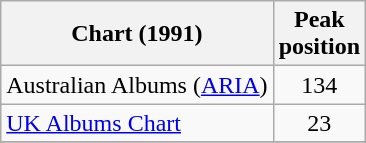<table class="wikitable">
<tr>
<th scope="col">Chart (1991)</th>
<th scope="col">Peak<br>position</th>
</tr>
<tr>
<td>Australian Albums (<a href='#'>ARIA</a>)</td>
<td style="text-align:center;">134</td>
</tr>
<tr>
<td><a href='#'>UK Albums Chart</a></td>
<td style="text-align:center;">23</td>
</tr>
<tr>
</tr>
</table>
